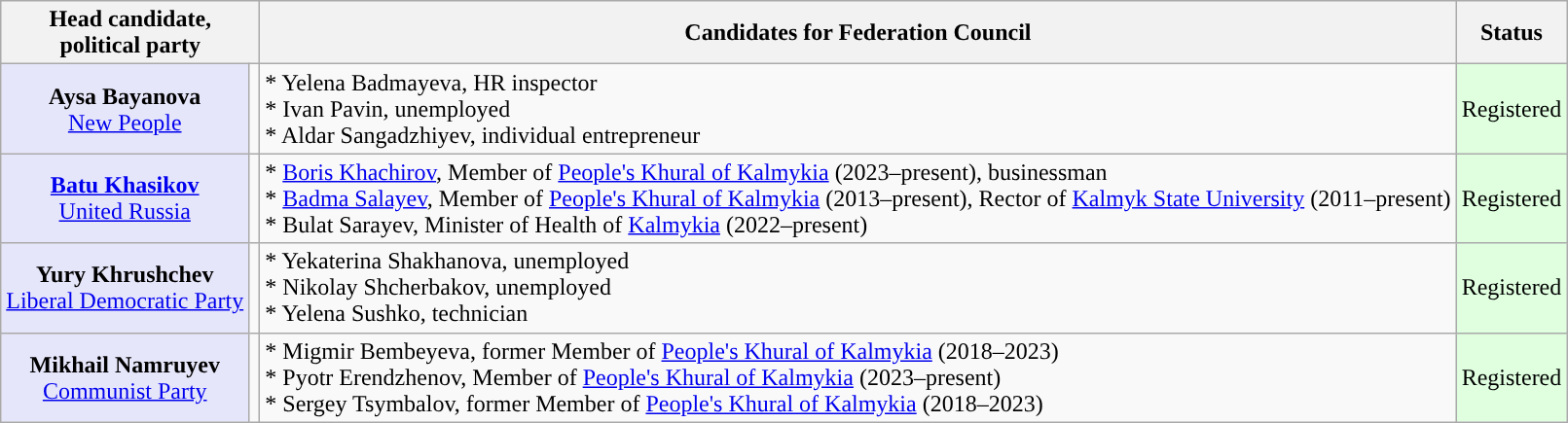<table class="wikitable" style="text-align:center;">
<tr>
<th colspan="2">Head candidate,<br>political party</th>
<th>Candidates for Federation Council</th>
<th>Status</th>
</tr>
<tr>
<td style="background:lavender;"><strong>Aysa Bayanova</strong><br><a href='#'>New People</a></td>
<td style="background-color:"></td>
<td align=left>* Yelena Badmayeva, HR inspector<br> * Ivan Pavin, unemployed<br> * Aldar Sangadzhiyev, individual entrepreneur</td>
<td bgcolor="#DFFFDF">Registered</td>
</tr>
<tr>
<td style="background:lavender;"><strong><a href='#'>Batu Khasikov</a></strong><br><a href='#'>United Russia</a></td>
<td style="background-color:"></td>
<td align=left>* <a href='#'>Boris Khachirov</a>, Member of <a href='#'>People's Khural of Kalmykia</a> (2023–present), businessman<br> * <a href='#'>Badma Salayev</a>, Member of <a href='#'>People's Khural of Kalmykia</a> (2013–present), Rector of <a href='#'>Kalmyk State University</a> (2011–present)<br> * Bulat Sarayev, Minister of Health of <a href='#'>Kalmykia</a> (2022–present)</td>
<td bgcolor="#DFFFDF">Registered</td>
</tr>
<tr>
<td style="background:lavender;"><strong>Yury Khrushchev</strong><br><a href='#'>Liberal Democratic Party</a></td>
<td style="background-color:"></td>
<td align=left>* Yekaterina Shakhanova, unemployed<br> * Nikolay Shcherbakov, unemployed<br> * Yelena Sushko, technician</td>
<td bgcolor="#DFFFDF">Registered</td>
</tr>
<tr>
<td style="background:lavender;"><strong>Mikhail Namruyev</strong><br><a href='#'>Communist Party</a></td>
<td style="background-color:"></td>
<td align=left>* Migmir Bembeyeva, former Member of <a href='#'>People's Khural of Kalmykia</a> (2018–2023)<br> * Pyotr Erendzhenov, Member of <a href='#'>People's Khural of Kalmykia</a> (2023–present)<br> * Sergey Tsymbalov, former Member of <a href='#'>People's Khural of Kalmykia</a> (2018–2023)</td>
<td bgcolor="#DFFFDF">Registered</td>
</tr>
</table>
